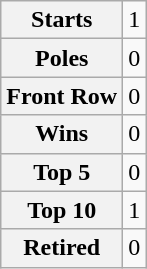<table class="wikitable" style="text-align:center">
<tr>
<th>Starts</th>
<td>1</td>
</tr>
<tr>
<th>Poles</th>
<td>0</td>
</tr>
<tr>
<th>Front Row</th>
<td>0</td>
</tr>
<tr>
<th>Wins</th>
<td>0</td>
</tr>
<tr>
<th>Top 5</th>
<td>0</td>
</tr>
<tr>
<th>Top 10</th>
<td>1</td>
</tr>
<tr>
<th>Retired</th>
<td>0</td>
</tr>
</table>
